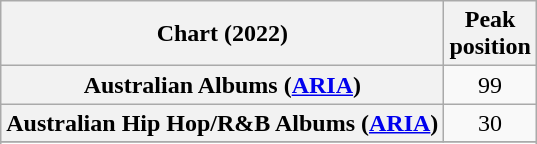<table class="wikitable sortable plainrowheaders" style="text-align:center;">
<tr>
<th scope="col">Chart (2022)</th>
<th scope="col">Peak<br>position</th>
</tr>
<tr>
<th scope="row">Australian Albums (<a href='#'>ARIA</a>)</th>
<td>99</td>
</tr>
<tr>
<th scope="row">Australian Hip Hop/R&B Albums (<a href='#'>ARIA</a>)</th>
<td>30</td>
</tr>
<tr>
</tr>
<tr>
</tr>
<tr>
</tr>
<tr>
</tr>
</table>
